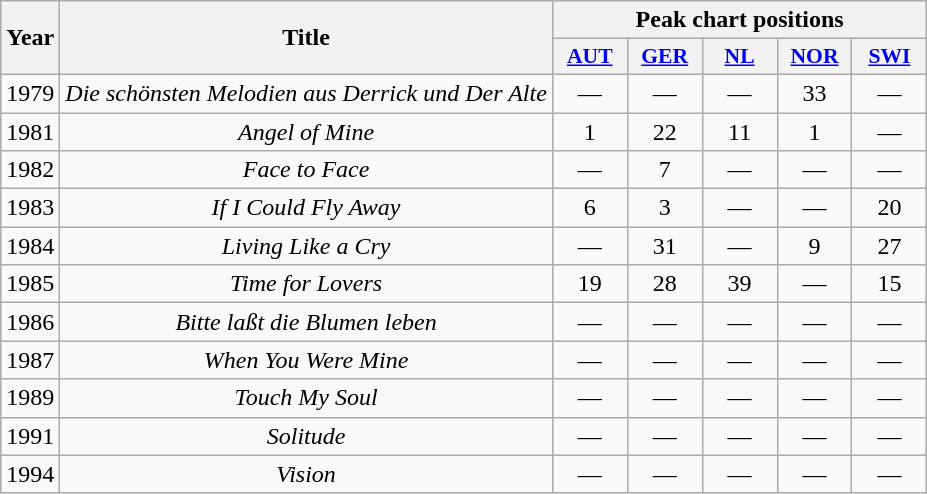<table class="wikitable" style="text-align:center;">
<tr>
<th rowspan="2" scope="col">Year</th>
<th rowspan="2" scope="col">Title</th>
<th colspan="5" scope="col">Peak chart positions</th>
</tr>
<tr>
<th scope="col" style="width:3em;font-size:90%;"><a href='#'>AUT</a></th>
<th scope="col" style="width:3em;font-size:90%;"><a href='#'>GER</a></th>
<th scope="col" style="width:3em;font-size:90%;"><a href='#'>NL</a></th>
<th scope="col" style="width:3em;font-size:90%;"><a href='#'>NOR</a></th>
<th scope="col" style="width:3em;font-size:90%;"><a href='#'>SWI</a></th>
</tr>
<tr>
<td>1979</td>
<td><em>Die schönsten Melodien aus Derrick und Der Alte</em></td>
<td style="text-align:center;">—</td>
<td>—</td>
<td>—</td>
<td>33</td>
<td>—</td>
</tr>
<tr>
<td>1981</td>
<td><em>Angel of Mine</em></td>
<td>1</td>
<td>22</td>
<td>11</td>
<td>1</td>
<td>—</td>
</tr>
<tr>
<td>1982</td>
<td><em>Face to Face</em></td>
<td>—</td>
<td>7</td>
<td>—</td>
<td>—</td>
<td>—</td>
</tr>
<tr>
<td>1983</td>
<td><em>If I Could Fly Away</em></td>
<td>6</td>
<td>3</td>
<td>—</td>
<td>—</td>
<td>20</td>
</tr>
<tr>
<td>1984</td>
<td><em>Living Like a Cry</em></td>
<td>—</td>
<td>31</td>
<td>—</td>
<td>9</td>
<td>27</td>
</tr>
<tr>
<td>1985</td>
<td><em>Time for Lovers</em></td>
<td>19</td>
<td>28</td>
<td>39</td>
<td>—</td>
<td>15</td>
</tr>
<tr>
<td>1986</td>
<td><em>Bitte laßt die Blumen leben</em></td>
<td>—</td>
<td>—</td>
<td>—</td>
<td>—</td>
<td>—</td>
</tr>
<tr>
<td>1987</td>
<td><em>When You Were Mine</em></td>
<td>—</td>
<td>—</td>
<td>—</td>
<td>—</td>
<td>—</td>
</tr>
<tr>
<td>1989</td>
<td><em>Touch My Soul</em></td>
<td>—</td>
<td>—</td>
<td>—</td>
<td>—</td>
<td>—</td>
</tr>
<tr>
<td>1991</td>
<td><em>Solitude</em></td>
<td>—</td>
<td>—</td>
<td>—</td>
<td>—</td>
<td>—</td>
</tr>
<tr>
<td>1994</td>
<td><em>Vision</em></td>
<td>—</td>
<td>—</td>
<td>—</td>
<td>—</td>
<td>—</td>
</tr>
</table>
